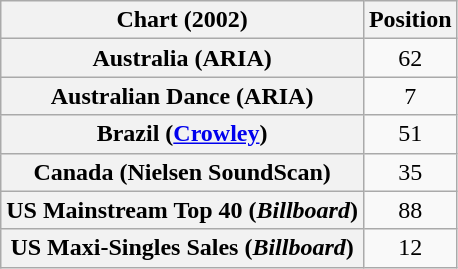<table class="wikitable sortable plainrowheaders" style="text-align:center">
<tr>
<th scope="col">Chart (2002)</th>
<th scope="col">Position</th>
</tr>
<tr>
<th scope="row">Australia (ARIA)</th>
<td>62</td>
</tr>
<tr>
<th scope="row">Australian Dance (ARIA)</th>
<td>7</td>
</tr>
<tr>
<th scope="row">Brazil (<a href='#'>Crowley</a>)</th>
<td>51</td>
</tr>
<tr>
<th scope="row">Canada (Nielsen SoundScan)</th>
<td>35</td>
</tr>
<tr>
<th scope="row">US Mainstream Top 40 (<em>Billboard</em>)</th>
<td>88</td>
</tr>
<tr>
<th scope="row">US Maxi-Singles Sales (<em>Billboard</em>)</th>
<td>12</td>
</tr>
</table>
